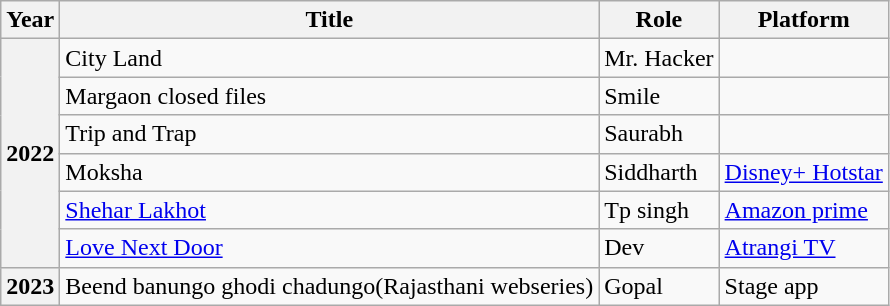<table class="wikitable">
<tr>
<th scope="col">Year</th>
<th scope="col">Title</th>
<th scope="col">Role</th>
<th scope="col">Platform</th>
</tr>
<tr>
<th rowspan="6">2022</th>
<td>City Land</td>
<td>Mr. Hacker</td>
<td></td>
</tr>
<tr>
<td>Margaon closed files</td>
<td>Smile</td>
<td></td>
</tr>
<tr>
<td>Trip and Trap</td>
<td>Saurabh</td>
<td></td>
</tr>
<tr>
<td>Moksha</td>
<td>Siddharth</td>
<td><a href='#'>Disney+ Hotstar</a></td>
</tr>
<tr>
<td><a href='#'>Shehar Lakhot</a></td>
<td>Tp singh</td>
<td><a href='#'>Amazon prime</a></td>
</tr>
<tr>
<td><a href='#'>Love Next Door</a></td>
<td>Dev</td>
<td><a href='#'>Atrangi TV</a></td>
</tr>
<tr>
<th>2023</th>
<td>Beend banungo ghodi chadungo(Rajasthani webseries)</td>
<td>Gopal</td>
<td>Stage app</td>
</tr>
</table>
